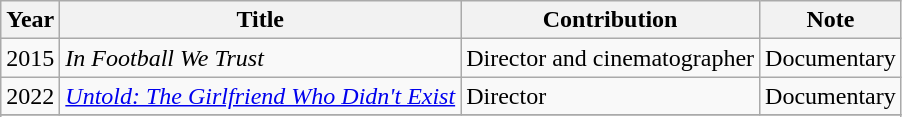<table class="wikitable sortable">
<tr>
<th>Year</th>
<th>Title</th>
<th>Contribution</th>
<th>Note</th>
</tr>
<tr>
<td>2015</td>
<td><em>In Football We Trust</em></td>
<td>Director and cinematographer</td>
<td>Documentary</td>
</tr>
<tr>
<td>2022</td>
<td><em><a href='#'>Untold: The Girlfriend Who Didn't Exist</a></em></td>
<td>Director</td>
<td>Documentary</td>
</tr>
<tr>
</tr>
<tr>
</tr>
</table>
